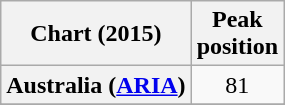<table class="wikitable sortable plainrowheaders">
<tr>
<th scope="col">Chart (2015)</th>
<th scope="col">Peak<br>position</th>
</tr>
<tr>
<th scope="row">Australia (<a href='#'>ARIA</a>)</th>
<td style="text-align:center">81</td>
</tr>
<tr>
</tr>
<tr>
</tr>
<tr>
</tr>
<tr>
</tr>
<tr>
</tr>
<tr>
</tr>
</table>
